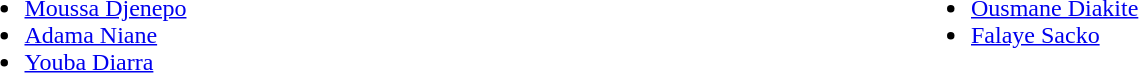<table width="100%">
<tr>
<td width="50%" valign="top"><br><ul><li> <a href='#'>Moussa Djenepo</a></li><li> <a href='#'>Adama Niane</a></li><li> <a href='#'>Youba Diarra</a></li></ul></td>
<td width="50%" valign="top"><br><ul><li> <a href='#'>Ousmane Diakite</a></li><li> <a href='#'>Falaye Sacko</a></li></ul></td>
</tr>
</table>
